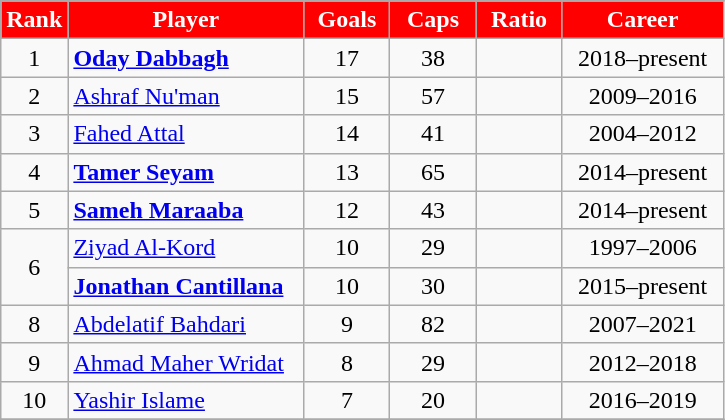<table class="wikitable sortable" style="text-align:center;">
<tr>
</tr>
<tr style="color:white">
<th style="background-color:#FF0000; width:30px;">Rank</th>
<th style="background-color:#FF0000; width:150px;">Player</th>
<th style="background-color:#FF0000; width:50px;">Goals</th>
<th style="background-color:#FF0000; width:50px;">Caps</th>
<th style="background-color:#FF0000; width:50px;">Ratio</th>
<th style="background-color:#FF0000; width:100px;">Career</th>
</tr>
<tr>
<td>1</td>
<td align="left"><strong><a href='#'>Oday Dabbagh</a></strong></td>
<td>17</td>
<td>38</td>
<td></td>
<td>2018–present</td>
</tr>
<tr>
<td>2</td>
<td align="left"><a href='#'>Ashraf Nu'man</a></td>
<td>15</td>
<td>57</td>
<td></td>
<td>2009–2016</td>
</tr>
<tr>
<td>3</td>
<td align="left"><a href='#'>Fahed Attal</a></td>
<td>14</td>
<td>41</td>
<td></td>
<td>2004–2012</td>
</tr>
<tr>
<td>4</td>
<td align="left"><strong><a href='#'>Tamer Seyam</a></strong></td>
<td>13</td>
<td>65</td>
<td></td>
<td>2014–present</td>
</tr>
<tr>
<td>5</td>
<td align="left"><strong><a href='#'>Sameh Maraaba</a></strong></td>
<td>12</td>
<td>43</td>
<td></td>
<td>2014–present</td>
</tr>
<tr>
<td rowspan=2>6</td>
<td align="left"><a href='#'>Ziyad Al-Kord</a></td>
<td>10</td>
<td>29</td>
<td></td>
<td>1997–2006</td>
</tr>
<tr>
<td align="left"><strong><a href='#'>Jonathan Cantillana</a></strong></td>
<td>10</td>
<td>30</td>
<td></td>
<td>2015–present</td>
</tr>
<tr>
<td>8</td>
<td align="left"><a href='#'>Abdelatif Bahdari</a></td>
<td>9</td>
<td>82</td>
<td></td>
<td>2007–2021</td>
</tr>
<tr>
<td>9</td>
<td align="left"><a href='#'>Ahmad Maher Wridat</a></td>
<td>8</td>
<td>29</td>
<td></td>
<td>2012–2018</td>
</tr>
<tr>
<td>10</td>
<td align="left"><a href='#'>Yashir Islame</a></td>
<td>7</td>
<td>20</td>
<td></td>
<td>2016–2019</td>
</tr>
<tr>
</tr>
</table>
